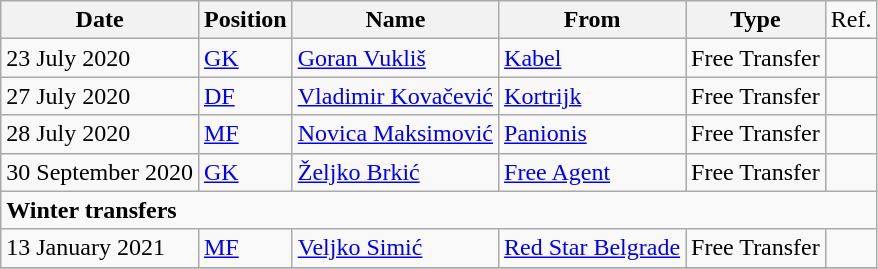<table class="wikitable">
<tr>
<th>Date</th>
<th>Position</th>
<th>Name</th>
<th>From</th>
<th>Type</th>
<td>Ref.</td>
</tr>
<tr>
<td>23 July 2020</td>
<td><a href='#'>GK</a></td>
<td> <a href='#'>Goran Vukliš</a></td>
<td> <a href='#'>Kabel</a></td>
<td>Free Transfer</td>
<td></td>
</tr>
<tr>
<td>27 July 2020</td>
<td><a href='#'>DF</a></td>
<td> <a href='#'>Vladimir Kovačević</a></td>
<td> <a href='#'>Kortrijk</a></td>
<td>Free Transfer</td>
<td></td>
</tr>
<tr>
<td>28 July 2020</td>
<td><a href='#'>MF</a></td>
<td> <a href='#'>Novica Maksimović</a></td>
<td> <a href='#'>Panionis</a></td>
<td>Free Transfer</td>
<td></td>
</tr>
<tr>
<td>30 September 2020</td>
<td><a href='#'>GK</a></td>
<td> <a href='#'>Željko Brkić</a></td>
<td><a href='#'>Free Agent</a></td>
<td>Free Transfer</td>
<td></td>
</tr>
<tr>
<td colspan="6"><strong>Winter transfers</strong></td>
</tr>
<tr>
<td>13 January 2021</td>
<td><a href='#'>MF</a></td>
<td> <a href='#'>Veljko Simić</a></td>
<td> <a href='#'>Red Star Belgrade</a></td>
<td>Free Transfer</td>
<td></td>
</tr>
<tr>
</tr>
</table>
